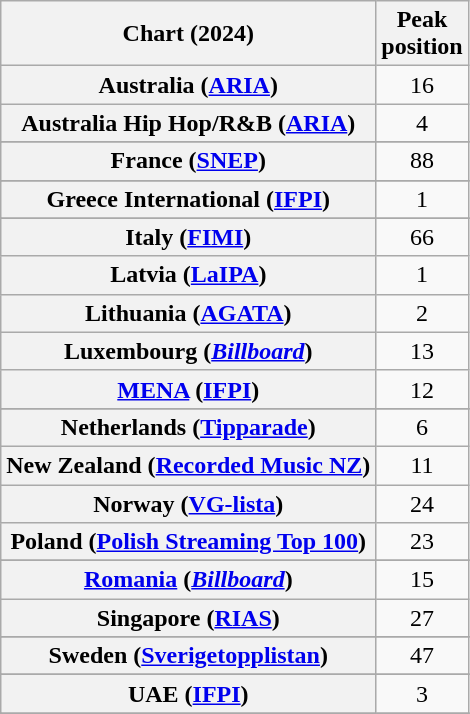<table class="wikitable sortable plainrowheaders" style="text-align:center">
<tr>
<th scope="col">Chart (2024)</th>
<th scope="col">Peak<br>position</th>
</tr>
<tr>
<th scope="row">Australia (<a href='#'>ARIA</a>)</th>
<td>16</td>
</tr>
<tr>
<th scope="row">Australia Hip Hop/R&B (<a href='#'>ARIA</a>)</th>
<td>4</td>
</tr>
<tr>
</tr>
<tr>
</tr>
<tr>
</tr>
<tr>
</tr>
<tr>
<th scope="row">France (<a href='#'>SNEP</a>)</th>
<td>88</td>
</tr>
<tr>
</tr>
<tr>
<th scope="row">Greece International (<a href='#'>IFPI</a>)</th>
<td>1</td>
</tr>
<tr>
</tr>
<tr>
</tr>
<tr>
</tr>
<tr>
<th scope="row">Italy (<a href='#'>FIMI</a>)</th>
<td>66</td>
</tr>
<tr>
<th scope="row">Latvia (<a href='#'>LaIPA</a>)</th>
<td>1</td>
</tr>
<tr>
<th scope="row">Lithuania (<a href='#'>AGATA</a>)</th>
<td>2</td>
</tr>
<tr>
<th scope="row">Luxembourg (<em><a href='#'>Billboard</a></em>)</th>
<td>13</td>
</tr>
<tr>
<th scope="row"><a href='#'>MENA</a> (<a href='#'>IFPI</a>)</th>
<td>12</td>
</tr>
<tr>
</tr>
<tr>
<th scope="row">Netherlands (<a href='#'>Tipparade</a>)</th>
<td>6</td>
</tr>
<tr>
<th scope="row">New Zealand (<a href='#'>Recorded Music NZ</a>)</th>
<td>11</td>
</tr>
<tr>
<th scope="row">Norway (<a href='#'>VG-lista</a>)</th>
<td>24</td>
</tr>
<tr>
<th scope="row">Poland (<a href='#'>Polish Streaming Top 100</a>)</th>
<td>23</td>
</tr>
<tr>
</tr>
<tr>
<th scope="row"><a href='#'>Romania</a> (<em><a href='#'>Billboard</a></em>)</th>
<td>15</td>
</tr>
<tr>
<th scope="row">Singapore (<a href='#'>RIAS</a>)</th>
<td>27</td>
</tr>
<tr>
</tr>
<tr>
</tr>
<tr>
<th scope="row">Sweden (<a href='#'>Sverigetopplistan</a>)</th>
<td>47</td>
</tr>
<tr>
</tr>
<tr>
<th scope="row">UAE (<a href='#'>IFPI</a>)</th>
<td>3</td>
</tr>
<tr>
</tr>
<tr>
</tr>
<tr>
</tr>
<tr>
</tr>
<tr>
</tr>
<tr>
</tr>
</table>
